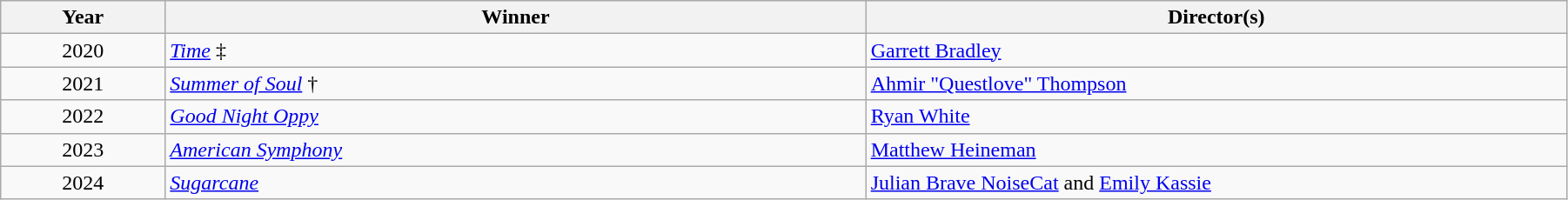<table class="wikitable" width="95%" cellpadding="5">
<tr>
<th width="100">Year</th>
<th width="450">Winner</th>
<th width="450">Director(s)</th>
</tr>
<tr>
<td style="text-align:center;">2020</td>
<td><em><a href='#'>Time</a></em> ‡</td>
<td><a href='#'>Garrett Bradley</a></td>
</tr>
<tr>
<td style="text-align:center;">2021</td>
<td><em><a href='#'>Summer of Soul</a></em> †</td>
<td><a href='#'>Ahmir "Questlove" Thompson</a></td>
</tr>
<tr>
<td style="text-align:center;">2022</td>
<td><em><a href='#'>Good Night Oppy</a></em></td>
<td><a href='#'>Ryan White</a></td>
</tr>
<tr>
<td style="text-align:center;">2023</td>
<td><em><a href='#'>American Symphony</a></em></td>
<td><a href='#'>Matthew Heineman</a></td>
</tr>
<tr>
<td style="text-align:center;">2024</td>
<td><em><a href='#'>Sugarcane</a></em></td>
<td><a href='#'>Julian Brave NoiseCat</a> and <a href='#'>Emily Kassie</a></td>
</tr>
</table>
